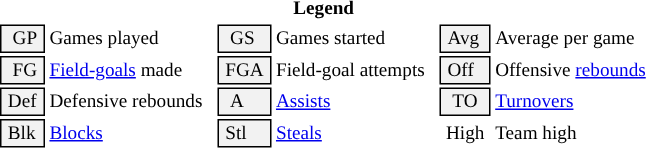<table class="toccolours" style="font-size: 80%; white-space: nowrap;">
<tr>
<th colspan="6">Legend</th>
</tr>
<tr>
<td style="background-color: #F2F2F2; border: 1px solid black;">  GP </td>
<td>Games played</td>
<td style="background-color: #F2F2F2; border: 1px solid black">  GS </td>
<td>Games started</td>
<td style="background-color: #F2F2F2; border: 1px solid black"> Avg </td>
<td>Average per game</td>
</tr>
<tr>
<td style="background-color: #F2F2F2; border: 1px solid black">  FG </td>
<td style="padding-right: 8px"><a href='#'>Field-goals</a> made</td>
<td style="background-color: #F2F2F2; border: 1px solid black"> FGA </td>
<td style="padding-right: 8px">Field-goal attempts</td>
<td style="background-color: #F2F2F2; border: 1px solid black;"> Off </td>
<td>Offensive <a href='#'>rebounds</a></td>
</tr>
<tr>
<td style="background-color: #F2F2F2; border: 1px solid black;"> Def </td>
<td style="padding-right: 8px">Defensive rebounds</td>
<td style="background-color: #F2F2F2; border: 1px solid black">  A </td>
<td style="padding-right: 8px"><a href='#'>Assists</a></td>
<td style="background-color: #F2F2F2; border: 1px solid black">  TO</td>
<td><a href='#'>Turnovers</a></td>
</tr>
<tr>
<td style="background-color: #F2F2F2; border: 1px solid black;"> Blk </td>
<td><a href='#'>Blocks</a></td>
<td style="background-color: #F2F2F2; border: 1px solid black"> Stl </td>
<td><a href='#'>Steals</a></td>
<td> High </td>
<td>Team high</td>
</tr>
<tr>
</tr>
</table>
